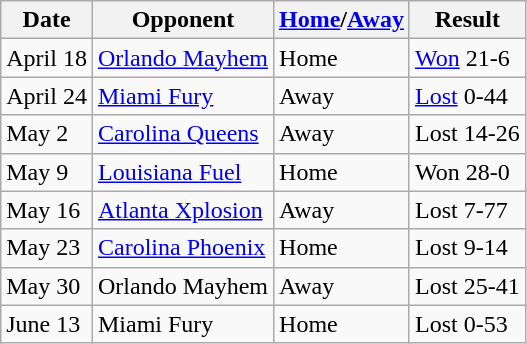<table class="wikitable">
<tr>
<th>Date</th>
<th>Opponent</th>
<th><a href='#'>Home</a>/<a href='#'>Away</a></th>
<th>Result</th>
</tr>
<tr>
<td>April 18</td>
<td><a href='#'>Orlando Mayhem</a></td>
<td>Home</td>
<td><a href='#'>Won</a> 21-6</td>
</tr>
<tr>
<td>April 24</td>
<td><a href='#'>Miami Fury</a></td>
<td>Away</td>
<td><a href='#'>Lost</a> 0-44</td>
</tr>
<tr>
<td>May 2</td>
<td><a href='#'>Carolina Queens</a></td>
<td>Away</td>
<td>Lost 14-26</td>
</tr>
<tr>
<td>May 9</td>
<td><a href='#'>Louisiana Fuel</a></td>
<td>Home</td>
<td>Won 28-0</td>
</tr>
<tr>
<td>May 16</td>
<td><a href='#'>Atlanta Xplosion</a></td>
<td>Away</td>
<td>Lost 7-77</td>
</tr>
<tr>
<td>May 23</td>
<td><a href='#'>Carolina Phoenix</a></td>
<td>Home</td>
<td>Lost 9-14</td>
</tr>
<tr>
<td>May 30</td>
<td>Orlando Mayhem</td>
<td>Away</td>
<td>Lost 25-41</td>
</tr>
<tr>
<td>June 13</td>
<td>Miami Fury</td>
<td>Home</td>
<td>Lost 0-53</td>
</tr>
</table>
